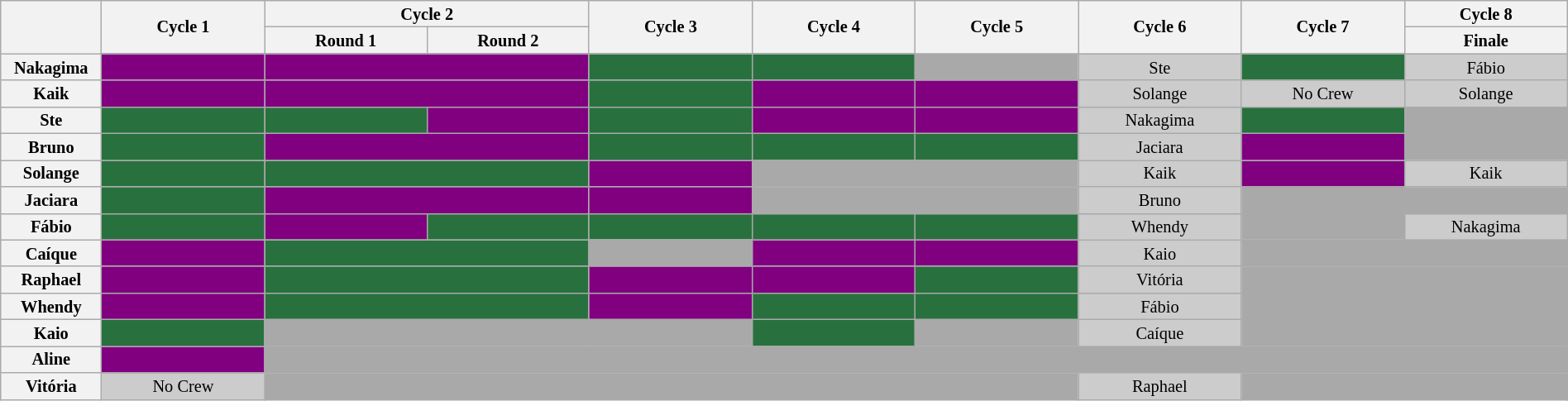<table class="wikitable" style="width:100%; text-align:center; font-size:85%; line-height:15px;">
<tr>
<th width=075 rowspan=2></th>
<th width=125 rowspan=2>Cycle 1</th>
<th width=125 colspan=2>Cycle 2</th>
<th width=125 rowspan=2>Cycle 3</th>
<th width=125 rowspan=2>Cycle 4</th>
<th width=125 rowspan=2>Cycle 5</th>
<th width=125 rowspan=2>Cycle 6</th>
<th width=125 rowspan=2>Cycle 7</th>
<th width=125 rowspan=1>Cycle 8</th>
</tr>
<tr>
<th>Round 1</th>
<th>Round 2</th>
<th>Finale</th>
</tr>
<tr>
<th>Nakagima</th>
<td bgcolor="800080"></td>
<td colspan="2" bgcolor="800080"></td>
<td bgcolor="28713E"></td>
<td bgcolor="28713E"></td>
<td colspan="1" bgcolor="A9A9A9"></td>
<td bgcolor="CCCCCC">Ste</td>
<td bgcolor="28713E"></td>
<td bgcolor="CCCCCC">Fábio</td>
</tr>
<tr>
<th>Kaik</th>
<td bgcolor="800080"></td>
<td colspan="2" bgcolor="800080"></td>
<td bgcolor="28713E"></td>
<td bgcolor="800080"></td>
<td bgcolor="800080"></td>
<td bgcolor="CCCCCC">Solange</td>
<td bgcolor="CCCCCC">No Crew</td>
<td bgcolor="CCCCCC">Solange</td>
</tr>
<tr>
<th>Ste</th>
<td bgcolor="28713E"></td>
<td bgcolor="28713E"></td>
<td bgcolor="800080"></td>
<td bgcolor="28713E"></td>
<td bgcolor="800080"></td>
<td bgcolor="800080"></td>
<td bgcolor="CCCCCC">Nakagima</td>
<td bgcolor="28713E"></td>
<td bgcolor=A9A9A9 colspan=1></td>
</tr>
<tr>
<th>Bruno</th>
<td bgcolor="28713E"></td>
<td colspan=2 bgcolor="800080"></td>
<td bgcolor="28713E"></td>
<td bgcolor="28713E"></td>
<td bgcolor="28713E"></td>
<td bgcolor="CCCCCC">Jaciara</td>
<td bgcolor="800080"></td>
<td bgcolor=A9A9A9 colspan=1></td>
</tr>
<tr>
<th>Solange</th>
<td bgcolor="28713E"></td>
<td colspan="2" bgcolor="28713E"></td>
<td bgcolor="800080"></td>
<td bgcolor=A9A9A9 colspan=2></td>
<td bgcolor="CCCCCC">Kaik</td>
<td bgcolor="800080"></td>
<td bgcolor="CCCCCC">Kaik</td>
</tr>
<tr>
<th>Jaciara</th>
<td bgcolor="28713E"></td>
<td colspan="2" bgcolor="800080"></td>
<td bgcolor="800080"></td>
<td bgcolor=A9A9A9 colspan=2></td>
<td bgcolor="CCCCCC">Bruno</td>
<td bgcolor=A9A9A9 colspan=2></td>
</tr>
<tr>
<th>Fábio</th>
<td bgcolor="28713E"></td>
<td bgcolor="800080"></td>
<td bgcolor="28713E"></td>
<td bgcolor="28713E"></td>
<td bgcolor="28713E"></td>
<td bgcolor="28713E"></td>
<td bgcolor="CCCCCC">Whendy</td>
<td bgcolor=A9A9A9 colspan=1></td>
<td bgcolor="CCCCCC">Nakagima</td>
</tr>
<tr>
<th>Caíque</th>
<td bgcolor="800080"></td>
<td colspan=2 bgcolor="28713E"></td>
<td bgcolor=A9A9A9 colspan=1></td>
<td bgcolor="800080"></td>
<td bgcolor="800080"></td>
<td bgcolor="CCCCCC">Kaio</td>
<td bgcolor=A9A9A9 colspan=2></td>
</tr>
<tr>
<th>Raphael</th>
<td bgcolor="800080"></td>
<td colspan="2" bgcolor="28713E"></td>
<td bgcolor="800080"></td>
<td bgcolor="800080"></td>
<td bgcolor="28713E"></td>
<td bgcolor="CCCCCC">Vitória</td>
<td bgcolor=A9A9A9 colspan=2></td>
</tr>
<tr>
<th>Whendy</th>
<td bgcolor="800080"></td>
<td colspan="2" bgcolor="28713E"></td>
<td bgcolor="800080"></td>
<td bgcolor="28713E"></td>
<td bgcolor="28713E"></td>
<td bgcolor="CCCCCC">Fábio</td>
<td bgcolor=A9A9A9 colspan=2></td>
</tr>
<tr>
<th>Kaio</th>
<td bgcolor="28713E"></td>
<td bgcolor=A9A9A9 colspan=3></td>
<td bgcolor="28713E"></td>
<td bgcolor=A9A9A9 colspan=1></td>
<td bgcolor="CCCCCC">Caíque</td>
<td bgcolor=A9A9A9 colspan=2></td>
</tr>
<tr>
<th>Aline</th>
<td bgcolor="800080"></td>
<td bgcolor=A9A9A9 colspan=8></td>
</tr>
<tr>
<th>Vitória</th>
<td bgcolor="CCCCCC">No Crew</td>
<td bgcolor=A9A9A9 colspan=5></td>
<td bgcolor="CCCCCC">Raphael</td>
<td bgcolor=A9A9A9 colspan=2></td>
</tr>
</table>
